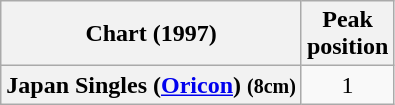<table class="wikitable sortable plainrowheaders" style="text-align:center;">
<tr>
<th scope="col">Chart (1997)</th>
<th scope="col">Peak<br>position</th>
</tr>
<tr>
<th scope="row">Japan Singles (<a href='#'>Oricon</a>) <small>(8cm)</small></th>
<td>1</td>
</tr>
</table>
